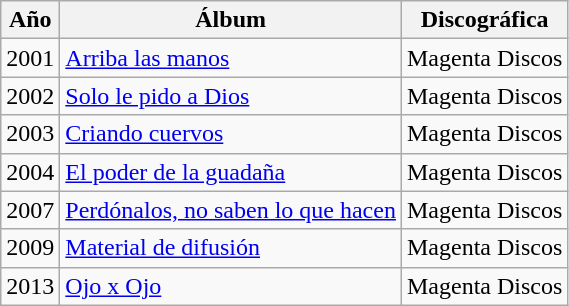<table class = "wikitable">
<tr>
<th>Año</th>
<th>Álbum</th>
<th>Discográfica</th>
</tr>
<tr>
<td>2001</td>
<td><a href='#'>Arriba las manos</a></td>
<td>Magenta Discos</td>
</tr>
<tr>
<td>2002</td>
<td><a href='#'>Solo le pido a Dios</a></td>
<td>Magenta Discos</td>
</tr>
<tr>
<td>2003</td>
<td><a href='#'>Criando cuervos</a></td>
<td>Magenta Discos</td>
</tr>
<tr>
<td>2004</td>
<td><a href='#'>El poder de la guadaña</a></td>
<td>Magenta Discos</td>
</tr>
<tr>
<td>2007</td>
<td><a href='#'>Perdónalos, no saben lo que hacen</a></td>
<td>Magenta Discos</td>
</tr>
<tr>
<td>2009</td>
<td><a href='#'>Material de difusión</a></td>
<td>Magenta Discos</td>
</tr>
<tr>
<td>2013</td>
<td><a href='#'>Ojo x Ojo</a></td>
<td>Magenta Discos</td>
</tr>
</table>
